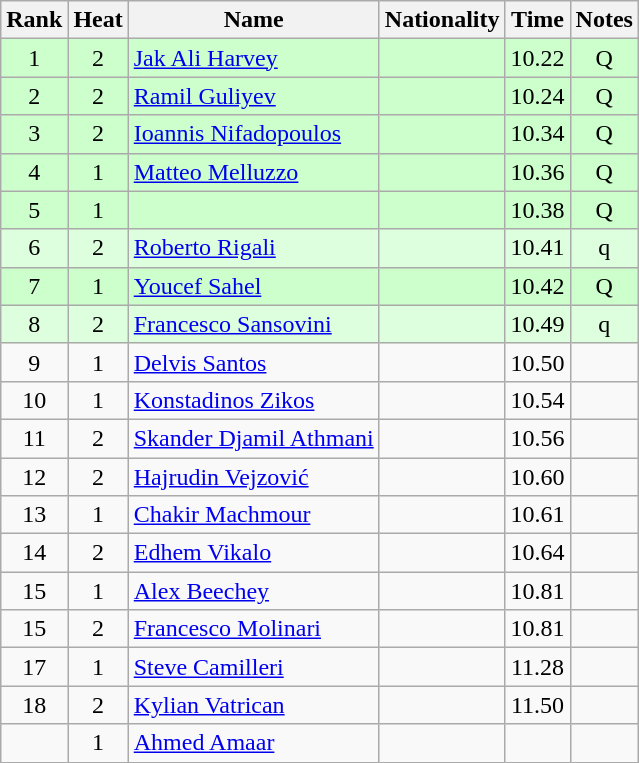<table class="wikitable sortable" style="text-align:center">
<tr>
<th>Rank</th>
<th>Heat</th>
<th>Name</th>
<th>Nationality</th>
<th>Time</th>
<th>Notes</th>
</tr>
<tr bgcolor=ccffcc>
<td>1</td>
<td>2</td>
<td align=left><a href='#'>Jak Ali Harvey</a></td>
<td align=left></td>
<td>10.22</td>
<td>Q</td>
</tr>
<tr bgcolor=ccffcc>
<td>2</td>
<td>2</td>
<td align=left><a href='#'>Ramil Guliyev</a></td>
<td align=left></td>
<td>10.24</td>
<td>Q</td>
</tr>
<tr bgcolor=ccffcc>
<td>3</td>
<td>2</td>
<td align=left><a href='#'>Ioannis Nifadopoulos</a></td>
<td align=left></td>
<td>10.34</td>
<td>Q</td>
</tr>
<tr bgcolor=ccffcc>
<td>4</td>
<td>1</td>
<td align=left><a href='#'>Matteo Melluzzo</a></td>
<td align=left></td>
<td>10.36</td>
<td>Q</td>
</tr>
<tr bgcolor=ccffcc>
<td>5</td>
<td>1</td>
<td align=left></td>
<td align=left></td>
<td>10.38</td>
<td>Q</td>
</tr>
<tr bgcolor=ddffdd>
<td>6</td>
<td>2</td>
<td align=left><a href='#'>Roberto Rigali</a></td>
<td align=left></td>
<td>10.41</td>
<td>q</td>
</tr>
<tr bgcolor=ccffcc>
<td>7</td>
<td>1</td>
<td align=left><a href='#'>Youcef Sahel</a></td>
<td align=left></td>
<td>10.42</td>
<td>Q</td>
</tr>
<tr bgcolor=ddffdd>
<td>8</td>
<td>2</td>
<td align=left><a href='#'>Francesco Sansovini</a></td>
<td align=left></td>
<td>10.49</td>
<td>q</td>
</tr>
<tr>
<td>9</td>
<td>1</td>
<td align=left><a href='#'>Delvis Santos</a></td>
<td align=left></td>
<td>10.50</td>
<td></td>
</tr>
<tr>
<td>10</td>
<td>1</td>
<td align=left><a href='#'>Konstadinos Zikos</a></td>
<td align=left></td>
<td>10.54</td>
<td></td>
</tr>
<tr>
<td>11</td>
<td>2</td>
<td align=left><a href='#'>Skander Djamil Athmani</a></td>
<td align=left></td>
<td>10.56</td>
<td></td>
</tr>
<tr>
<td>12</td>
<td>2</td>
<td align=left><a href='#'>Hajrudin Vejzović</a></td>
<td align=left></td>
<td>10.60</td>
<td></td>
</tr>
<tr>
<td>13</td>
<td>1</td>
<td align=left><a href='#'>Chakir Machmour</a></td>
<td align=left></td>
<td>10.61</td>
<td></td>
</tr>
<tr>
<td>14</td>
<td>2</td>
<td align=left><a href='#'>Edhem Vikalo</a></td>
<td align=left></td>
<td>10.64</td>
<td></td>
</tr>
<tr>
<td>15</td>
<td>1</td>
<td align=left><a href='#'>Alex Beechey</a></td>
<td align=left></td>
<td>10.81</td>
<td></td>
</tr>
<tr>
<td>15</td>
<td>2</td>
<td align=left><a href='#'>Francesco Molinari</a></td>
<td align=left></td>
<td>10.81</td>
<td></td>
</tr>
<tr>
<td>17</td>
<td>1</td>
<td align=left><a href='#'>Steve Camilleri</a></td>
<td align=left></td>
<td>11.28</td>
<td></td>
</tr>
<tr>
<td>18</td>
<td>2</td>
<td align=left><a href='#'>Kylian Vatrican</a></td>
<td align=left></td>
<td>11.50</td>
<td></td>
</tr>
<tr>
<td></td>
<td>1</td>
<td align=left><a href='#'>Ahmed Amaar</a></td>
<td align=left></td>
<td></td>
<td></td>
</tr>
</table>
